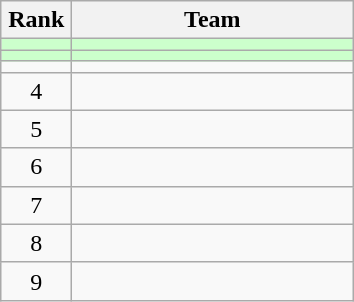<table class="wikitable" style="text-align: center;">
<tr>
<th width=40>Rank</th>
<th width=180>Team</th>
</tr>
<tr bgcolor=#CCFFCC>
<td></td>
<td align="left"></td>
</tr>
<tr bgcolor=#CCFFCC>
<td></td>
<td align="left"></td>
</tr>
<tr>
<td></td>
<td align="left"></td>
</tr>
<tr>
<td>4</td>
<td align="left"></td>
</tr>
<tr>
<td>5</td>
<td align="left"></td>
</tr>
<tr>
<td>6</td>
<td align="left"></td>
</tr>
<tr>
<td>7</td>
<td align="left"></td>
</tr>
<tr>
<td>8</td>
<td align="left"></td>
</tr>
<tr>
<td>9</td>
<td align="left"></td>
</tr>
</table>
